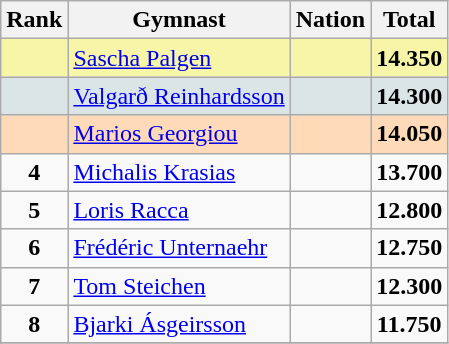<table class="wikitable sortable" style="text-align:center;">
<tr>
<th>Rank</th>
<th>Gymnast</th>
<th>Nation</th>
<th>Total</th>
</tr>
<tr style="background:#F7F6A8;">
<td style="text-align:center"></td>
<td style="text-align:left;"><a href='#'>Sascha Palgen</a></td>
<td style="text-align:left;"></td>
<td><strong>14.350</strong></td>
</tr>
<tr style="background:#DCE5E5;">
<td style="text-align:center"></td>
<td style="text-align:left;"><a href='#'>Valgarð Reinhardsson</a></td>
<td style="text-align:left;"></td>
<td><strong>14.300</strong></td>
</tr>
<tr style="background:#FFDAB9;">
<td style="text-align:center"></td>
<td style="text-align:left;"><a href='#'>Marios Georgiou</a></td>
<td style="text-align:left;"></td>
<td><strong>14.050</strong></td>
</tr>
<tr>
<td style="text-align:center"><strong>4</strong></td>
<td style="text-align:left;"><a href='#'>Michalis Krasias</a></td>
<td style="text-align:left;"></td>
<td><strong>13.700</strong></td>
</tr>
<tr>
<td style="text-align:center"><strong>5</strong></td>
<td style="text-align:left;"><a href='#'>Loris Racca</a></td>
<td style="text-align:left;"></td>
<td><strong>12.800</strong></td>
</tr>
<tr>
<td style="text-align:center"><strong>6</strong></td>
<td style="text-align:left;"><a href='#'>Frédéric Unternaehr</a></td>
<td style="text-align:left;"></td>
<td><strong>12.750</strong></td>
</tr>
<tr>
<td style="text-align:center"><strong>7</strong></td>
<td style="text-align:left;"><a href='#'>Tom Steichen</a></td>
<td style="text-align:left;"></td>
<td><strong>12.300</strong></td>
</tr>
<tr>
<td style="text-align:center"><strong>8</strong></td>
<td style="text-align:left;"><a href='#'>Bjarki Ásgeirsson</a></td>
<td style="text-align:left;"></td>
<td><strong>11.750</strong></td>
</tr>
<tr>
</tr>
</table>
